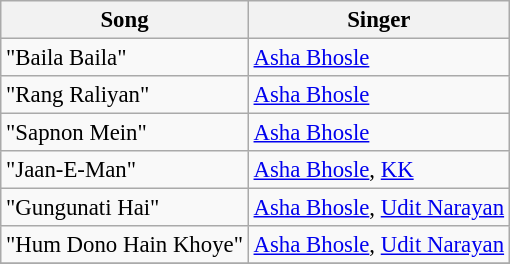<table class="wikitable" style="font-size:95%;">
<tr>
<th>Song</th>
<th>Singer</th>
</tr>
<tr>
<td>"Baila Baila"</td>
<td><a href='#'>Asha Bhosle</a></td>
</tr>
<tr>
<td>"Rang Raliyan"</td>
<td><a href='#'>Asha Bhosle</a></td>
</tr>
<tr>
<td>"Sapnon Mein"</td>
<td><a href='#'>Asha Bhosle</a></td>
</tr>
<tr>
<td>"Jaan-E-Man"</td>
<td><a href='#'>Asha Bhosle</a>, <a href='#'>KK</a></td>
</tr>
<tr>
<td>"Gungunati Hai"</td>
<td><a href='#'>Asha Bhosle</a>, <a href='#'>Udit Narayan</a></td>
</tr>
<tr>
<td>"Hum Dono Hain Khoye"</td>
<td><a href='#'>Asha Bhosle</a>, <a href='#'>Udit Narayan</a></td>
</tr>
<tr>
</tr>
</table>
